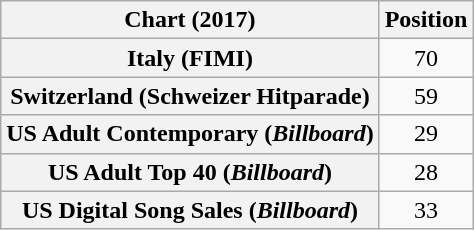<table class="wikitable sortable plainrowheaders" style="text-align:center">
<tr>
<th>Chart (2017)</th>
<th>Position</th>
</tr>
<tr>
<th scope="row">Italy (FIMI)</th>
<td>70</td>
</tr>
<tr>
<th scope="row">Switzerland (Schweizer Hitparade)</th>
<td>59</td>
</tr>
<tr>
<th scope="row">US Adult Contemporary (<em>Billboard</em>)</th>
<td>29</td>
</tr>
<tr>
<th scope="row">US Adult Top 40 (<em>Billboard</em>)</th>
<td>28</td>
</tr>
<tr>
<th scope="row">US Digital Song Sales (<em>Billboard</em>)</th>
<td>33</td>
</tr>
</table>
